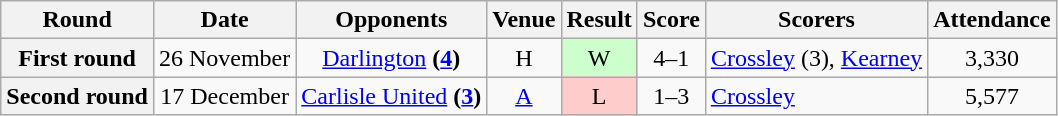<table class="wikitable" style="text-align:center">
<tr>
<th>Round</th>
<th>Date</th>
<th>Opponents</th>
<th>Venue</th>
<th>Result</th>
<th>Score</th>
<th>Scorers</th>
<th>Attendance</th>
</tr>
<tr>
<th>First round</th>
<td>26 November</td>
<td><a href='#'>Darlington</a> <strong>(<a href='#'>4</a>)</strong></td>
<td>H</td>
<td style="background-color:#CCFFCC">W</td>
<td>4–1</td>
<td align="left"><a href='#'>Crossley</a> (3), <a href='#'>Kearney</a></td>
<td>3,330</td>
</tr>
<tr>
<th>Second round</th>
<td>17 December</td>
<td><a href='#'>Carlisle United</a> <strong>(<a href='#'>3</a>)</strong></td>
<td><a href='#'>A</a></td>
<td style="background-color:#FFCCCC">L</td>
<td>1–3</td>
<td align="left"><a href='#'>Crossley</a></td>
<td>5,577</td>
</tr>
</table>
